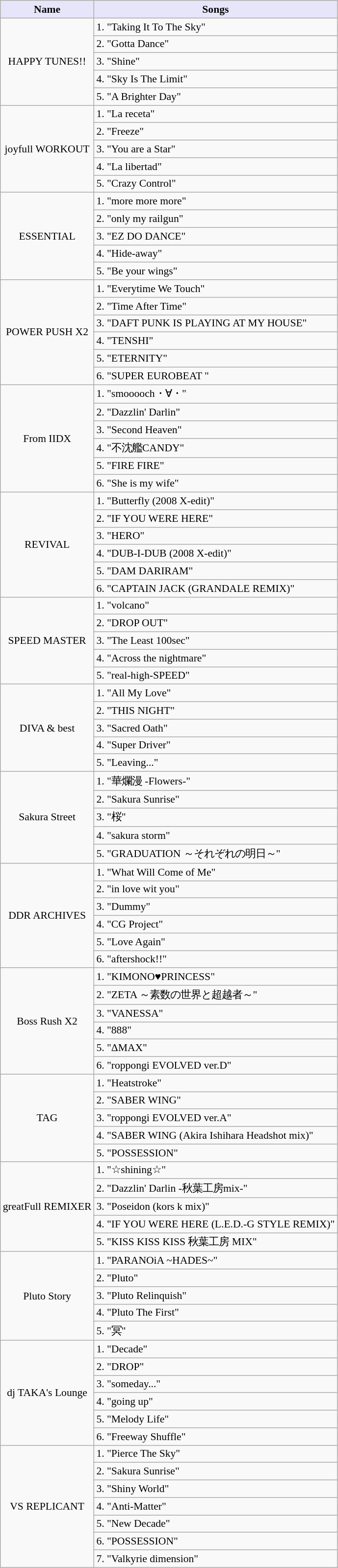<table class="wikitable" style="font-size:90%;">
<tr>
<th style="background:lavender;">Name</th>
<th style="background:lavender;" colspan="2">Songs</th>
</tr>
<tr>
<td rowspan="5" style="text-align:center;">HAPPY TUNES!!</td>
<td colspan="2">1. "Taking It To The Sky"</td>
</tr>
<tr>
<td colspan="2">2. "Gotta Dance"</td>
</tr>
<tr>
<td colspan="2">3. "Shine"</td>
</tr>
<tr>
<td colspan="2">4. "Sky Is The Limit"</td>
</tr>
<tr>
<td colspan="2">5. "A Brighter Day"</td>
</tr>
<tr>
<td rowspan="5" style="text-align:center;">joyfull WORKOUT</td>
<td colspan="2">1. "La receta"</td>
</tr>
<tr>
<td colspan="2">2. "Freeze"</td>
</tr>
<tr>
<td colspan="2">3. "You are a Star"</td>
</tr>
<tr>
<td colspan="2">4. "La libertad"</td>
</tr>
<tr>
<td colspan="2">5. "Crazy Control"</td>
</tr>
<tr>
<td rowspan="5" style="text-align:center;">ESSENTIAL</td>
<td colspan="2">1. "more more more"</td>
</tr>
<tr>
<td colspan="2">2. "only my railgun"</td>
</tr>
<tr>
<td colspan="2">3. "EZ DO DANCE"</td>
</tr>
<tr>
<td colspan="2">4. "Hide-away"</td>
</tr>
<tr>
<td colspan="2">5. "Be your wings"</td>
</tr>
<tr>
<td rowspan="6" style="text-align:center;">POWER PUSH X2</td>
<td colspan="2">1. "Everytime We Touch"</td>
</tr>
<tr>
<td colspan="2">2. "Time After Time"</td>
</tr>
<tr>
<td colspan="2">3. "DAFT PUNK IS PLAYING AT MY HOUSE"</td>
</tr>
<tr>
<td colspan="2">4. "TENSHI"</td>
</tr>
<tr>
<td colspan="2">5. "ETERNITY"</td>
</tr>
<tr>
<td colspan="2">6. "SUPER EUROBEAT <GOLD MIX>"</td>
</tr>
<tr>
<td rowspan="6" style="text-align:center;">From IIDX</td>
<td colspan="2">1. "smooooch・∀・"</td>
</tr>
<tr>
<td colspan="2">2. "Dazzlin' Darlin"</td>
</tr>
<tr>
<td colspan="2">3. "Second Heaven"</td>
</tr>
<tr>
<td colspan="2">4. "不沈艦CANDY"</td>
</tr>
<tr>
<td colspan="2">5. "FIRE FIRE"</td>
</tr>
<tr>
<td colspan="2">6. "She is my wife"</td>
</tr>
<tr>
<td rowspan="6" style="text-align:center;">REVIVAL</td>
<td colspan="2">1. "Butterfly (2008 X-edit)"</td>
</tr>
<tr>
<td colspan="2">2. "IF YOU WERE HERE"</td>
</tr>
<tr>
<td colspan="2">3. "HERO"</td>
</tr>
<tr>
<td colspan="2">4. "DUB-I-DUB (2008 X-edit)"</td>
</tr>
<tr>
<td colspan="2">5. "DAM DARIRAM"</td>
</tr>
<tr>
<td colspan="2">6. "CAPTAIN JACK (GRANDALE REMIX)"</td>
</tr>
<tr>
<td rowspan="5" style="text-align:center;">SPEED MASTER </td>
<td colspan="2">1. "volcano"</td>
</tr>
<tr>
<td colspan="2">2. "DROP OUT"</td>
</tr>
<tr>
<td colspan="2">3. "The Least 100sec"</td>
</tr>
<tr>
<td colspan="2">4. "Across the nightmare"</td>
</tr>
<tr>
<td colspan="2">5. "real-high-SPEED"</td>
</tr>
<tr>
<td rowspan="5" style="text-align:center;">DIVA & best </td>
<td colspan="2">1. "All My Love"</td>
</tr>
<tr>
<td colspan="2">2. "THIS NIGHT"</td>
</tr>
<tr>
<td colspan="2">3. "Sacred Oath"</td>
</tr>
<tr>
<td colspan="2">4. "Super Driver"</td>
</tr>
<tr>
<td colspan="2">5. "Leaving..."</td>
</tr>
<tr>
<td rowspan="5" style="text-align:center;">Sakura Street </td>
<td colspan="2">1. "華爛漫 -Flowers-"</td>
</tr>
<tr>
<td colspan="2">2. "Sakura Sunrise"</td>
</tr>
<tr>
<td colspan="2">3. "桜"</td>
</tr>
<tr>
<td colspan="2">4. "sakura storm"</td>
</tr>
<tr>
<td colspan="2">5. "GRADUATION ～それぞれの明日～"</td>
</tr>
<tr>
<td rowspan="6" style="text-align:center;">DDR ARCHIVES </td>
<td colspan="2">1. "What Will Come of Me"</td>
</tr>
<tr>
<td colspan="2">2. "in love wit you"</td>
</tr>
<tr>
<td colspan="2">3. "Dummy"</td>
</tr>
<tr>
<td colspan="2">4. "CG Project"</td>
</tr>
<tr>
<td colspan="2">5. "Love Again"</td>
</tr>
<tr>
<td colspan="2">6. "aftershock!!"</td>
</tr>
<tr>
<td rowspan="6" style="text-align:center;">Boss Rush X2 </td>
<td colspan="2">1. "KIMONO♥PRINCESS"</td>
</tr>
<tr>
<td colspan="2">2. "ZETA ～素数の世界と超越者～"</td>
</tr>
<tr>
<td colspan="2">3. "VANESSA"</td>
</tr>
<tr>
<td colspan="2">4. "888"</td>
</tr>
<tr>
<td colspan="2">5. "ΔMAX"</td>
</tr>
<tr>
<td colspan="2">6. "roppongi EVOLVED ver.D"</td>
</tr>
<tr>
<td rowspan="5" style="text-align:center;">TAG </td>
<td colspan="2">1. "Heatstroke"</td>
</tr>
<tr>
<td colspan="2">2. "SABER WING"</td>
</tr>
<tr>
<td colspan="2">3. "roppongi EVOLVED ver.A"</td>
</tr>
<tr>
<td colspan="2">4. "SABER WING (Akira Ishihara Headshot mix)"</td>
</tr>
<tr>
<td colspan="2">5. "POSSESSION"</td>
</tr>
<tr>
<td rowspan="5" style="text-align:center;">greatFull REMIXER </td>
<td colspan="2">1. "☆shining☆"</td>
</tr>
<tr>
<td colspan="2">2. "Dazzlin' Darlin -秋葉工房mix-"</td>
</tr>
<tr>
<td colspan="2">3. "Poseidon (kors k mix)"</td>
</tr>
<tr>
<td colspan="2">4. "IF YOU WERE HERE (L.E.D.-G STYLE REMIX)"</td>
</tr>
<tr>
<td colspan="2">5. "KISS KISS KISS 秋葉工房 MIX"</td>
</tr>
<tr>
<td rowspan="5" style="text-align:center;">Pluto Story </td>
<td colspan="2">1. "PARANOiA ~HADES~"</td>
</tr>
<tr>
<td colspan="2">2. "Pluto"</td>
</tr>
<tr>
<td colspan="2">3. "Pluto Relinquish"</td>
</tr>
<tr>
<td colspan="2">4. "Pluto The First"</td>
</tr>
<tr>
<td colspan="2">5. "冥"</td>
</tr>
<tr>
<td rowspan="6" style="text-align:center;">dj TAKA's Lounge </td>
<td colspan="2">1. "Decade"</td>
</tr>
<tr>
<td colspan="2">2. "DROP"</td>
</tr>
<tr>
<td colspan="2">3. "someday..."</td>
</tr>
<tr>
<td colspan="2">4. "going up"</td>
</tr>
<tr>
<td colspan="2">5. "Melody Life"</td>
</tr>
<tr>
<td colspan="2">6. "Freeway Shuffle"</td>
</tr>
<tr>
<td rowspan="7" style="text-align:center;">VS REPLICANT </td>
<td colspan="2">1. "Pierce The Sky"</td>
</tr>
<tr>
<td colspan="2">2. "Sakura Sunrise"</td>
</tr>
<tr>
<td colspan="2">3. "Shiny World"</td>
</tr>
<tr>
<td colspan="2">4. "Anti-Matter"</td>
</tr>
<tr>
<td colspan="2">5. "New Decade"</td>
</tr>
<tr>
<td colspan="2">6. "POSSESSION"</td>
</tr>
<tr>
<td colspan="2">7. "Valkyrie dimension"</td>
</tr>
</table>
